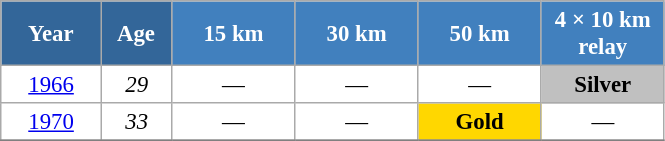<table class="wikitable" style="font-size:95%; text-align:center; border:grey solid 1px; border-collapse:collapse; background:#ffffff;">
<tr>
<th style="background-color:#369; color:white; width:60px;"> Year </th>
<th style="background-color:#369; color:white; width:40px;"> Age </th>
<th style="background-color:#4180be; color:white; width:75px;"> 15 km </th>
<th style="background-color:#4180be; color:white; width:75px;"> 30 km </th>
<th style="background-color:#4180be; color:white; width:75px;"> 50 km </th>
<th style="background-color:#4180be; color:white; width:75px;"> 4 × 10 km <br> relay </th>
</tr>
<tr>
<td><a href='#'>1966</a></td>
<td><em>29</em></td>
<td>—</td>
<td>—</td>
<td>—</td>
<td style="background:silver;"><strong>Silver</strong></td>
</tr>
<tr>
<td><a href='#'>1970</a></td>
<td><em>33</em></td>
<td>—</td>
<td>—</td>
<td style="background:gold;"><strong>Gold</strong></td>
<td>—</td>
</tr>
<tr>
</tr>
</table>
